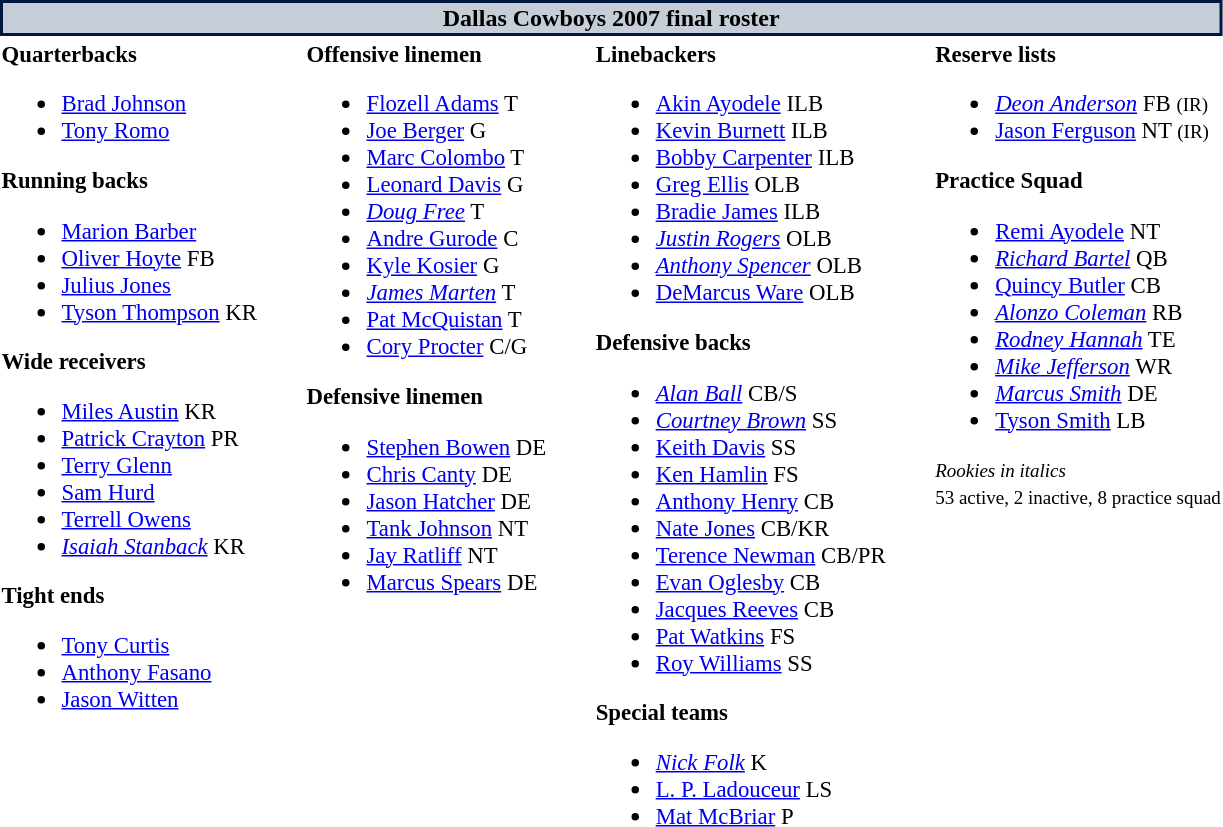<table class="toccolours" style="text-align: left;">
<tr>
<th colspan="7" style="background:#c5ced6; color:black; border: 2px solid #001942; text-align: center;">Dallas Cowboys 2007 final roster</th>
</tr>
<tr>
<td style="font-size: 95%;" valign="top"><strong>Quarterbacks</strong><br><ul><li> <a href='#'>Brad Johnson</a></li><li> <a href='#'>Tony Romo</a></li></ul><strong>Running backs</strong><ul><li> <a href='#'>Marion Barber</a></li><li> <a href='#'>Oliver Hoyte</a> FB</li><li> <a href='#'>Julius Jones</a></li><li> <a href='#'>Tyson Thompson</a> KR</li></ul><strong>Wide receivers</strong><ul><li> <a href='#'>Miles Austin</a> KR</li><li> <a href='#'>Patrick Crayton</a> PR</li><li> <a href='#'>Terry Glenn</a></li><li> <a href='#'>Sam Hurd</a></li><li> <a href='#'>Terrell Owens</a></li><li> <em><a href='#'>Isaiah Stanback</a></em> KR</li></ul><strong>Tight ends</strong><ul><li> <a href='#'>Tony Curtis</a></li><li> <a href='#'>Anthony Fasano</a></li><li> <a href='#'>Jason Witten</a></li></ul></td>
<td style="width: 25px;"></td>
<td style="font-size: 95%;" valign="top"><strong>Offensive linemen</strong><br><ul><li> <a href='#'>Flozell Adams</a> T</li><li> <a href='#'>Joe Berger</a> G</li><li> <a href='#'>Marc Colombo</a> T</li><li> <a href='#'>Leonard Davis</a> G</li><li> <em><a href='#'>Doug Free</a></em> T</li><li> <a href='#'>Andre Gurode</a> C</li><li> <a href='#'>Kyle Kosier</a> G</li><li> <em><a href='#'>James Marten</a></em> T</li><li> <a href='#'>Pat McQuistan</a> T</li><li> <a href='#'>Cory Procter</a> C/G</li></ul><strong>Defensive linemen</strong><ul><li> <a href='#'>Stephen Bowen</a> DE</li><li> <a href='#'>Chris Canty</a> DE</li><li> <a href='#'>Jason Hatcher</a> DE</li><li> <a href='#'>Tank Johnson</a> NT</li><li> <a href='#'>Jay Ratliff</a> NT</li><li> <a href='#'>Marcus Spears</a> DE</li></ul></td>
<td style="width: 25px;"></td>
<td style="font-size: 95%;" valign="top"><strong>Linebackers</strong><br><ul><li> <a href='#'>Akin Ayodele</a> ILB</li><li> <a href='#'>Kevin Burnett</a> ILB</li><li> <a href='#'>Bobby Carpenter</a> ILB</li><li> <a href='#'>Greg Ellis</a> OLB</li><li> <a href='#'>Bradie James</a> ILB</li><li> <em><a href='#'>Justin Rogers</a></em> OLB</li><li> <em><a href='#'>Anthony Spencer</a></em> OLB</li><li> <a href='#'>DeMarcus Ware</a> OLB</li></ul><strong>Defensive backs</strong><ul><li> <em><a href='#'>Alan Ball</a></em> CB/S</li><li>  <em><a href='#'>Courtney Brown</a> </em> SS</li><li> <a href='#'>Keith Davis</a> SS</li><li> <a href='#'>Ken Hamlin</a> FS</li><li> <a href='#'>Anthony Henry</a> CB</li><li> <a href='#'>Nate Jones</a> CB/KR</li><li> <a href='#'>Terence Newman</a> CB/PR</li><li> <a href='#'>Evan Oglesby</a> CB</li><li> <a href='#'>Jacques Reeves</a> CB</li><li> <a href='#'>Pat Watkins</a> FS</li><li> <a href='#'>Roy Williams</a> SS</li></ul><strong>Special teams</strong><ul><li>  <em><a href='#'>Nick Folk</a></em> K</li><li> <a href='#'>L. P. Ladouceur</a> LS</li><li> <a href='#'>Mat McBriar</a> P</li></ul></td>
<td style="width: 25px;"></td>
<td style="font-size: 95%;" valign="top"><strong>Reserve lists</strong><br><ul><li> <em><a href='#'>Deon Anderson</a></em> FB <small>(IR)</small> </li><li> <a href='#'>Jason Ferguson</a> NT <small>(IR)</small> </li></ul><strong>Practice Squad</strong><ul><li> <a href='#'>Remi Ayodele</a> NT</li><li> <em><a href='#'>Richard Bartel</a></em> QB</li><li> <a href='#'>Quincy Butler</a> CB</li><li> <em><a href='#'>Alonzo Coleman</a></em> RB</li><li> <em><a href='#'>Rodney Hannah</a></em> TE</li><li> <em><a href='#'>Mike Jefferson</a></em> WR</li><li> <em><a href='#'>Marcus Smith</a></em> DE</li><li> <a href='#'>Tyson Smith</a> LB</li></ul><small><em>Rookies in italics</em><br></small>
<small>53 active, 2 inactive, 8 practice squad</small></td>
</tr>
<tr>
</tr>
</table>
